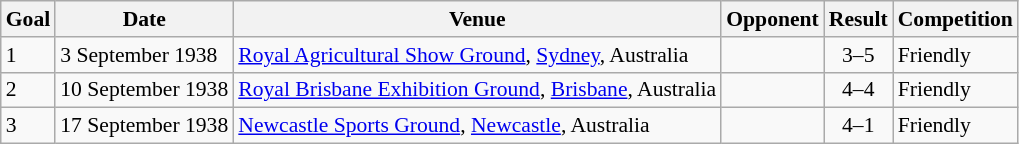<table class="wikitable collapsible" style="font-size:90%">
<tr>
<th>Goal</th>
<th>Date</th>
<th>Venue</th>
<th>Opponent</th>
<th>Result</th>
<th>Competition</th>
</tr>
<tr>
<td>1</td>
<td>3 September 1938</td>
<td><a href='#'>Royal Agricultural Show Ground</a>, <a href='#'>Sydney</a>, Australia</td>
<td></td>
<td align=center>3–5</td>
<td>Friendly</td>
</tr>
<tr>
<td>2</td>
<td>10 September 1938</td>
<td><a href='#'>Royal Brisbane Exhibition Ground</a>, <a href='#'>Brisbane</a>, Australia</td>
<td></td>
<td align=center>4–4</td>
<td>Friendly</td>
</tr>
<tr>
<td>3</td>
<td rowspan="2">17 September 1938</td>
<td rowspan="2"><a href='#'>Newcastle Sports Ground</a>, <a href='#'>Newcastle</a>, Australia</td>
<td rowspan="2"></td>
<td align=center>4–1</td>
<td>Friendly</td>
</tr>
</table>
